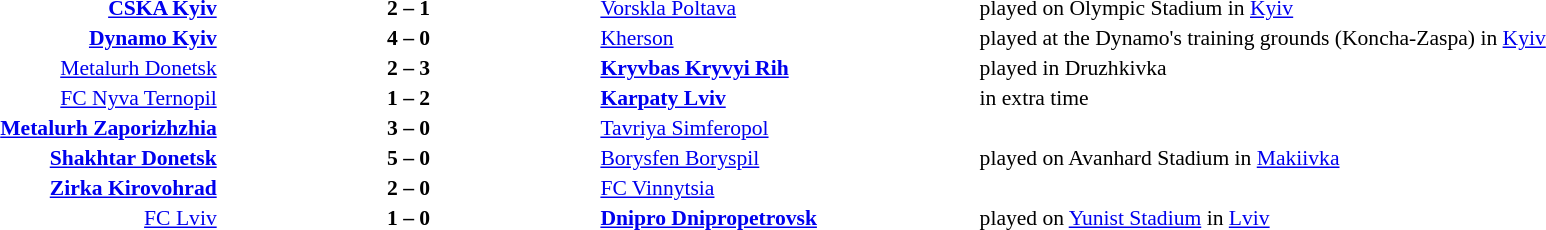<table width=100% cellspacing=1>
<tr>
<th width=20%></th>
<th width=20%></th>
<th width=20%></th>
<th></th>
</tr>
<tr style=font-size:90%>
<td align=right><strong><a href='#'>CSKA Kyiv</a></strong></td>
<td align=center><strong>2 – 1</strong></td>
<td><a href='#'>Vorskla Poltava</a></td>
<td>played on Olympic Stadium in <a href='#'>Kyiv</a></td>
</tr>
<tr style=font-size:90%>
<td align=right><strong><a href='#'>Dynamo Kyiv</a></strong></td>
<td align=center><strong>4 – 0</strong></td>
<td><a href='#'>Kherson</a></td>
<td>played at the Dynamo's training grounds (Koncha-Zaspa) in <a href='#'>Kyiv</a></td>
</tr>
<tr style=font-size:90%>
<td align=right><a href='#'>Metalurh Donetsk</a></td>
<td align=center><strong>2 – 3</strong></td>
<td><strong><a href='#'>Kryvbas Kryvyi Rih</a></strong></td>
<td>played in Druzhkivka</td>
</tr>
<tr style=font-size:90%>
<td align=right><a href='#'>FC Nyva Ternopil</a></td>
<td align=center><strong>1 – 2</strong></td>
<td><strong><a href='#'>Karpaty Lviv</a></strong></td>
<td>in extra time</td>
</tr>
<tr style=font-size:90%>
<td align=right><strong><a href='#'>Metalurh Zaporizhzhia</a></strong></td>
<td align=center><strong>3 – 0</strong></td>
<td><a href='#'>Tavriya Simferopol</a></td>
<td></td>
</tr>
<tr style=font-size:90%>
<td align=right><strong><a href='#'>Shakhtar Donetsk</a></strong></td>
<td align=center><strong>5 – 0</strong></td>
<td><a href='#'>Borysfen Boryspil</a></td>
<td>played on Avanhard Stadium in <a href='#'>Makiivka</a></td>
</tr>
<tr style=font-size:90%>
<td align=right><strong><a href='#'>Zirka Kirovohrad</a></strong></td>
<td align=center><strong>2 – 0</strong></td>
<td><a href='#'>FC Vinnytsia</a></td>
<td></td>
</tr>
<tr style=font-size:90%>
<td align=right><a href='#'>FC Lviv</a></td>
<td align=center><strong>1 – 0</strong></td>
<td><strong><a href='#'>Dnipro Dnipropetrovsk</a></strong></td>
<td>played on <a href='#'>Yunist Stadium</a> in <a href='#'>Lviv</a></td>
</tr>
</table>
